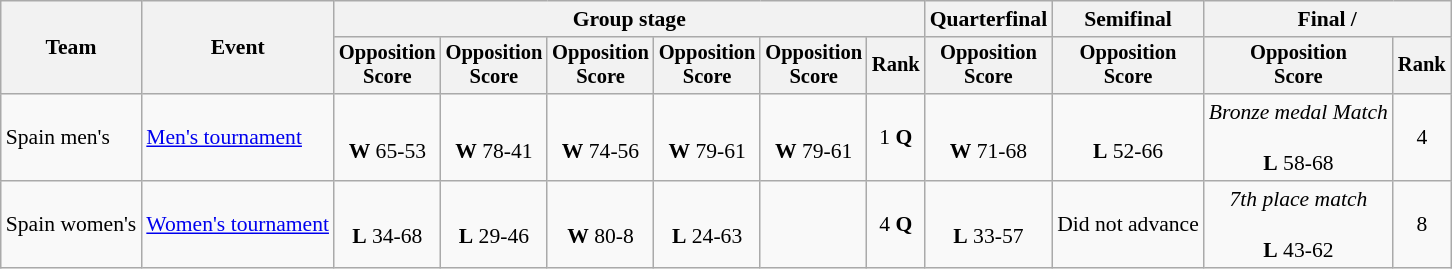<table class="wikitable" style="font-size:90%">
<tr>
<th rowspan=2>Team</th>
<th rowspan=2>Event</th>
<th colspan="6">Group stage</th>
<th>Quarterfinal</th>
<th>Semifinal</th>
<th colspan=2>Final / </th>
</tr>
<tr style="font-size:95%">
<th>Opposition<br>Score</th>
<th>Opposition<br>Score</th>
<th>Opposition<br>Score</th>
<th>Opposition<br>Score</th>
<th>Opposition<br>Score</th>
<th>Rank</th>
<th>Opposition<br>Score</th>
<th>Opposition<br>Score</th>
<th>Opposition<br>Score</th>
<th>Rank</th>
</tr>
<tr align=center>
<td align=left>Spain men's</td>
<td align=left><a href='#'>Men's tournament</a></td>
<td><br><strong>W</strong> 65-53</td>
<td><br><strong>W</strong> 78-41</td>
<td><br><strong>W</strong> 74-56</td>
<td><br><strong>W</strong> 79-61</td>
<td><br><strong>W</strong> 79-61</td>
<td>1 <strong>Q</strong></td>
<td><br><strong>W</strong> 71-68</td>
<td><br><strong>L</strong> 52-66</td>
<td><em>Bronze medal Match</em><br><br><strong>L</strong> 58-68</td>
<td>4</td>
</tr>
<tr align=center>
<td align=left>Spain women's</td>
<td align=left><a href='#'>Women's tournament</a></td>
<td><br><strong>L</strong> 34-68</td>
<td><br><strong>L</strong> 29-46</td>
<td><br><strong>W</strong> 80-8</td>
<td><br><strong>L</strong> 24-63</td>
<td></td>
<td>4 <strong>Q</strong></td>
<td><br><strong>L</strong> 33-57</td>
<td>Did not advance</td>
<td><em>7th place match</em><br><br><strong>L</strong> 43-62</td>
<td>8</td>
</tr>
</table>
